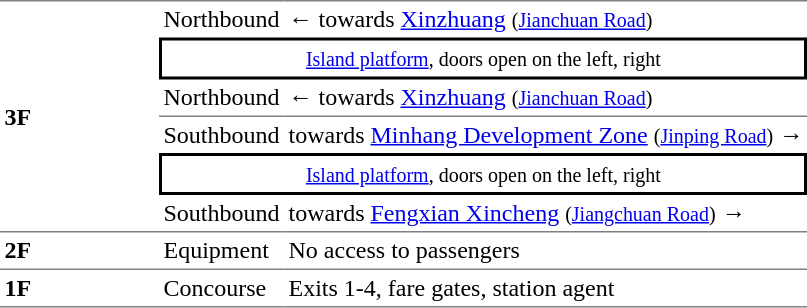<table cellspacing=0 cellpadding=3>
<tr>
<td style="border-bottom:solid 1px gray;border-top:solid 1px gray;" rowspan=6 width=100><strong>3F</strong></td>
<td style="border-top:solid 1px gray;">Northbound</td>
<td style="border-top:solid 1px gray;">←  towards <a href='#'>Xinzhuang</a> <small>(<a href='#'>Jianchuan Road</a>)</small></td>
</tr>
<tr>
<td style="border-right:solid 2px black;border-left:solid 2px black;border-top:solid 2px black;border-bottom:solid 2px black;text-align:center;" colspan=2><small><a href='#'>Island platform</a>, doors open on the left, right</small></td>
</tr>
<tr>
<td style="border-bottom:solid 1px gray;">Northbound</td>
<td style="border-bottom:solid 1px gray;">←  towards <a href='#'>Xinzhuang</a> <small>(<a href='#'>Jianchuan Road</a>)</small></td>
</tr>
<tr>
<td>Southbound</td>
<td>  towards <a href='#'>Minhang Development Zone</a> <small>(<a href='#'>Jinping Road</a>)</small> →</td>
</tr>
<tr>
<td style="border-right:solid 2px black;border-left:solid 2px black;border-top:solid 2px black;border-bottom:solid 2px black;text-align:center;" colspan=2><small><a href='#'>Island platform</a>, doors open on the left, right</small></td>
</tr>
<tr>
<td style="border-bottom:solid 1px gray;">Southbound</td>
<td style="border-bottom:solid 1px gray;">  towards <a href='#'>Fengxian Xincheng</a> <small>(<a href='#'>Jiangchuan Road</a>)</small> →</td>
</tr>
<tr>
<td style="border-bottom:solid 1px gray;"><strong>2F</strong></td>
<td style="border-bottom:solid 1px gray;">Equipment</td>
<td style="border-bottom:solid 1px gray;">No access to passengers</td>
</tr>
<tr>
<td style="border-bottom:solid 1px gray;"><strong>1F</strong></td>
<td style="border-bottom:solid 1px gray;">Concourse</td>
<td style="border-bottom:solid 1px gray;">Exits 1-4, fare gates, station agent</td>
</tr>
</table>
